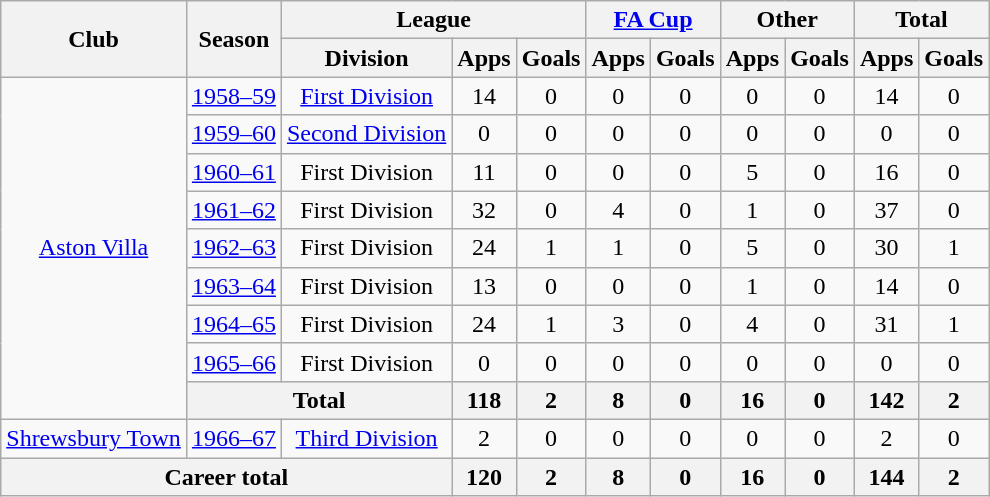<table class="wikitable" style="text-align: center;">
<tr>
<th rowspan="2">Club</th>
<th rowspan="2">Season</th>
<th colspan="3">League</th>
<th colspan="2"><a href='#'>FA Cup</a></th>
<th colspan="2">Other</th>
<th colspan="2">Total</th>
</tr>
<tr>
<th>Division</th>
<th>Apps</th>
<th>Goals</th>
<th>Apps</th>
<th>Goals</th>
<th>Apps</th>
<th>Goals</th>
<th>Apps</th>
<th>Goals</th>
</tr>
<tr>
<td rowspan="9"><a href='#'>Aston Villa</a></td>
<td><a href='#'>1958–59</a></td>
<td><a href='#'>First Division</a></td>
<td>14</td>
<td>0</td>
<td>0</td>
<td>0</td>
<td>0</td>
<td>0</td>
<td>14</td>
<td>0</td>
</tr>
<tr>
<td><a href='#'>1959–60</a></td>
<td><a href='#'>Second Division</a></td>
<td>0</td>
<td>0</td>
<td>0</td>
<td>0</td>
<td>0</td>
<td>0</td>
<td>0</td>
<td>0</td>
</tr>
<tr>
<td><a href='#'>1960–61</a></td>
<td>First Division</td>
<td>11</td>
<td>0</td>
<td>0</td>
<td>0</td>
<td>5</td>
<td>0</td>
<td>16</td>
<td>0</td>
</tr>
<tr>
<td><a href='#'>1961–62</a></td>
<td>First Division</td>
<td>32</td>
<td>0</td>
<td>4</td>
<td>0</td>
<td>1</td>
<td>0</td>
<td>37</td>
<td>0</td>
</tr>
<tr>
<td><a href='#'>1962–63</a></td>
<td>First Division</td>
<td>24</td>
<td>1</td>
<td>1</td>
<td>0</td>
<td>5</td>
<td>0</td>
<td>30</td>
<td>1</td>
</tr>
<tr>
<td><a href='#'>1963–64</a></td>
<td>First Division</td>
<td>13</td>
<td>0</td>
<td>0</td>
<td>0</td>
<td>1</td>
<td>0</td>
<td>14</td>
<td>0</td>
</tr>
<tr>
<td><a href='#'>1964–65</a></td>
<td>First Division</td>
<td>24</td>
<td>1</td>
<td>3</td>
<td>0</td>
<td>4</td>
<td>0</td>
<td>31</td>
<td>1</td>
</tr>
<tr>
<td><a href='#'>1965–66</a></td>
<td>First Division</td>
<td>0</td>
<td>0</td>
<td>0</td>
<td>0</td>
<td>0</td>
<td>0</td>
<td>0</td>
<td>0</td>
</tr>
<tr>
<th colspan="2">Total</th>
<th>118</th>
<th>2</th>
<th>8</th>
<th>0</th>
<th>16</th>
<th>0</th>
<th>142</th>
<th>2</th>
</tr>
<tr>
<td><a href='#'>Shrewsbury Town</a></td>
<td><a href='#'>1966–67</a></td>
<td><a href='#'>Third Division</a></td>
<td>2</td>
<td>0</td>
<td>0</td>
<td>0</td>
<td>0</td>
<td>0</td>
<td>2</td>
<td>0</td>
</tr>
<tr>
<th colspan="3">Career total</th>
<th>120</th>
<th>2</th>
<th>8</th>
<th>0</th>
<th>16</th>
<th>0</th>
<th>144</th>
<th>2</th>
</tr>
</table>
